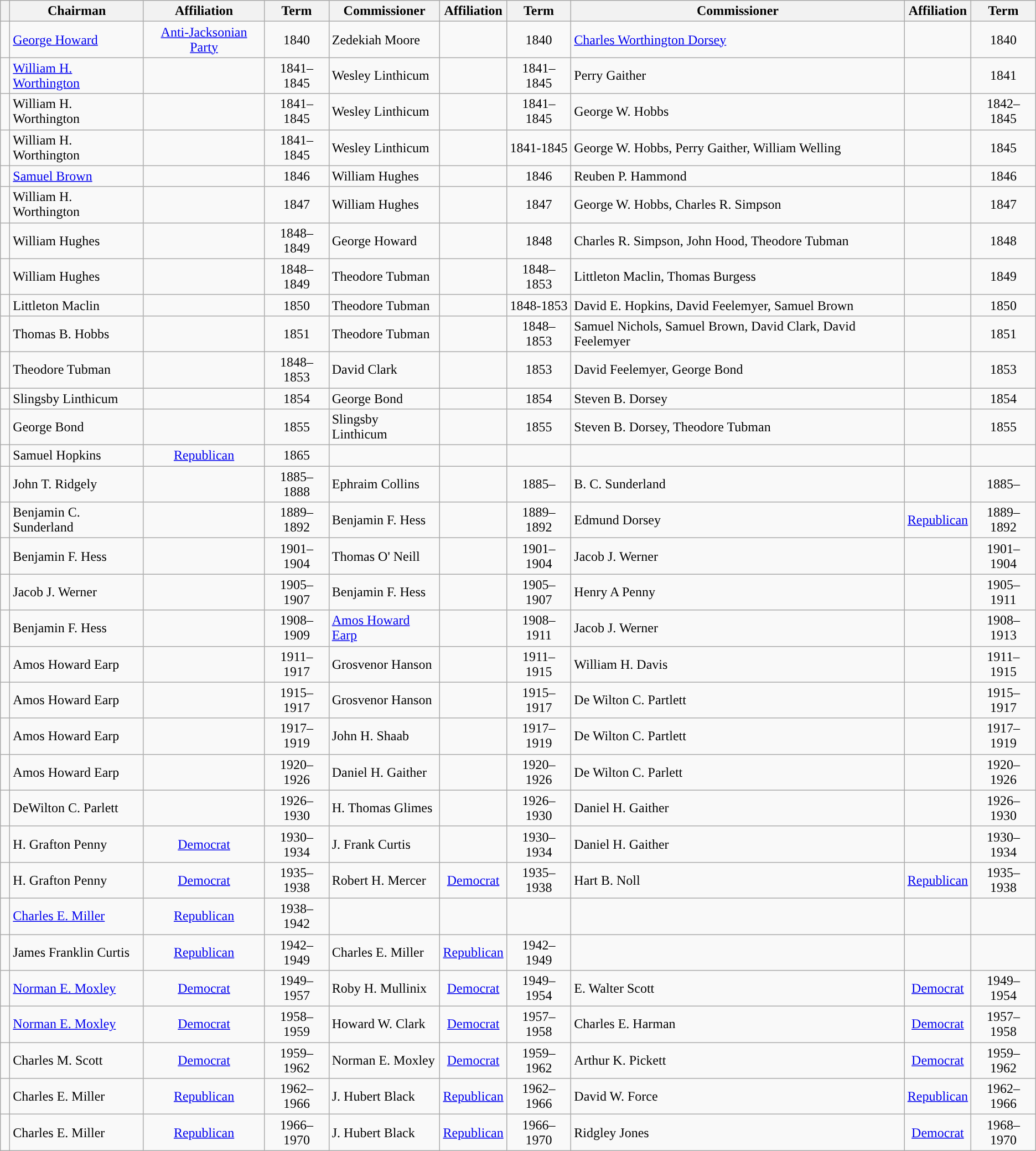<table class=wikitable>
<tr>
<th></th>
<th style="text-align:center;">Chairman</th>
<th valign=bottom>Affiliation</th>
<th style="vertical-align:bottom; text-align:center;">Term</th>
<th style="text-align:center;">Commissioner</th>
<th valign=bottom>Affiliation</th>
<th style="vertical-align:bottom; text-align:center;">Term</th>
<th style="text-align:center;">Commissioner</th>
<th valign=bottom>Affiliation</th>
<th style="vertical-align:bottom; text-align:center;">Term</th>
</tr>
<tr>
<td></td>
<td><a href='#'>George Howard</a></td>
<td style="text-align:center;"><a href='#'>Anti-Jacksonian Party</a></td>
<td style="text-align:center;">1840</td>
<td>Zedekiah Moore</td>
<td style="text-align:center;"></td>
<td style="text-align:center;">1840</td>
<td><a href='#'>Charles Worthington Dorsey</a></td>
<td style="text-align:center;"></td>
<td style="text-align:center;">1840</td>
</tr>
<tr>
<td></td>
<td><a href='#'>William H. Worthington</a></td>
<td style="text-align:center;"></td>
<td style="text-align:center;">1841–1845</td>
<td>Wesley Linthicum</td>
<td style="text-align:center;"></td>
<td style="text-align:center;">1841–1845</td>
<td>Perry Gaither</td>
<td style="text-align:center;"></td>
<td style="text-align:center;">1841</td>
</tr>
<tr>
<td></td>
<td>William H. Worthington</td>
<td style="text-align:center;"></td>
<td style="text-align:center;">1841–1845</td>
<td>Wesley Linthicum</td>
<td style="text-align:center;"></td>
<td style="text-align:center;">1841–1845</td>
<td>George W. Hobbs</td>
<td style="text-align:center;"></td>
<td style="text-align:center;">1842–1845</td>
</tr>
<tr>
<td></td>
<td>William H. Worthington</td>
<td style="text-align:center;"></td>
<td style="text-align:center;">1841–1845</td>
<td>Wesley Linthicum</td>
<td style="text-align:center;"></td>
<td style="text-align:center;">1841-1845</td>
<td>George W. Hobbs, Perry Gaither, William Welling</td>
<td style="text-align:center;"></td>
<td style="text-align:center;">1845</td>
</tr>
<tr>
<td></td>
<td><a href='#'>Samuel Brown</a></td>
<td style="text-align:center;"></td>
<td style="text-align:center;">1846</td>
<td>William Hughes</td>
<td style="text-align:center;"></td>
<td style="text-align:center;">1846</td>
<td>Reuben P. Hammond</td>
<td style="text-align:center;"></td>
<td style="text-align:center;">1846</td>
</tr>
<tr>
<td></td>
<td>William H. Worthington</td>
<td style="text-align:center;"></td>
<td style="text-align:center;">1847</td>
<td>William Hughes</td>
<td style="text-align:center;"></td>
<td style="text-align:center;">1847</td>
<td>George W. Hobbs, Charles R. Simpson</td>
<td style="text-align:center;"></td>
<td style="text-align:center;">1847</td>
</tr>
<tr>
<td></td>
<td>William Hughes</td>
<td style="text-align:center;"></td>
<td style="text-align:center;">1848–1849</td>
<td>George Howard</td>
<td style="text-align:center;"></td>
<td style="text-align:center;">1848</td>
<td>Charles R. Simpson, John Hood, Theodore Tubman</td>
<td style="text-align:center;"></td>
<td style="text-align:center;">1848</td>
</tr>
<tr>
<td></td>
<td>William Hughes</td>
<td style="text-align:center;"></td>
<td style="text-align:center;">1848–1849</td>
<td>Theodore Tubman</td>
<td style="text-align:center;"></td>
<td style="text-align:center;">1848–1853</td>
<td>Littleton Maclin, Thomas Burgess</td>
<td style="text-align:center;"></td>
<td style="text-align:center;">1849</td>
</tr>
<tr>
<td></td>
<td>Littleton Maclin</td>
<td style="text-align:center;"></td>
<td style="text-align:center;">1850</td>
<td>Theodore Tubman</td>
<td style="text-align:center;"></td>
<td style="text-align:center;">1848-1853</td>
<td>David E. Hopkins, David Feelemyer, Samuel Brown</td>
<td style="text-align:center;"></td>
<td style="text-align:center;">1850</td>
</tr>
<tr>
<td></td>
<td>Thomas B. Hobbs</td>
<td style="text-align:center;"></td>
<td style="text-align:center;">1851</td>
<td>Theodore Tubman</td>
<td style="text-align:center;"></td>
<td style="text-align:center;">1848–1853</td>
<td>Samuel Nichols, Samuel Brown, David Clark, David Feelemyer</td>
<td style="text-align:center;"></td>
<td style="text-align:center;">1851</td>
</tr>
<tr>
<td></td>
<td>Theodore Tubman</td>
<td style="text-align:center;"></td>
<td style="text-align:center;">1848–1853</td>
<td>David Clark</td>
<td style="text-align:center;"></td>
<td style="text-align:center;">1853</td>
<td>David Feelemyer, George Bond</td>
<td style="text-align:center;"></td>
<td style="text-align:center;">1853</td>
</tr>
<tr>
<td></td>
<td>Slingsby Linthicum</td>
<td style="text-align:center;"></td>
<td style="text-align:center;">1854</td>
<td>George Bond</td>
<td style="text-align:center;"></td>
<td style="text-align:center;">1854</td>
<td>Steven B. Dorsey</td>
<td style="text-align:center;"></td>
<td style="text-align:center;">1854</td>
</tr>
<tr>
<td></td>
<td>George Bond</td>
<td style="text-align:center;"></td>
<td style="text-align:center;">1855</td>
<td>Slingsby Linthicum</td>
<td style="text-align:center;"></td>
<td style="text-align:center;">1855</td>
<td>Steven B. Dorsey, Theodore Tubman</td>
<td style="textgalign:center;"></td>
<td style="text-align:center;">1855</td>
</tr>
<tr>
<td style="background-color:"> </td>
<td>Samuel Hopkins</td>
<td style="text-align:center;"><a href='#'>Republican</a></td>
<td style="text-align:center;">1865</td>
<td></td>
<td style="text-align:center;"></td>
<td style="text-align:center;"></td>
<td></td>
<td style="text-align:center;"></td>
<td style="text-align:center;"></td>
</tr>
<tr>
<td></td>
<td>John T. Ridgely</td>
<td style="text-align:center;"></td>
<td style="text-align:center;">1885–1888</td>
<td>Ephraim Collins</td>
<td style="text-align:center;"></td>
<td style="text-align:center;">1885–</td>
<td>B. C. Sunderland</td>
<td style="text-align:center;"></td>
<td style="text-align:center;">1885–</td>
</tr>
<tr>
<td></td>
<td>Benjamin C. Sunderland</td>
<td style="text-align:center;"></td>
<td style="text-align:center;">1889–1892</td>
<td>Benjamin F. Hess</td>
<td style="text-align:center;"></td>
<td style="text-align:center;">1889–1892</td>
<td>Edmund Dorsey</td>
<td style="text-align:center;"><a href='#'>Republican</a></td>
<td style="text-align:center;">1889–1892</td>
</tr>
<tr>
<td></td>
<td>Benjamin F. Hess</td>
<td style="text-align:center;"></td>
<td style="text-align:center;">1901–1904</td>
<td>Thomas O' Neill</td>
<td style="text-align:center;"></td>
<td style="text-align:center;">1901–1904</td>
<td>Jacob J. Werner</td>
<td style="text-align:center;"></td>
<td style="text-align:center;">1901–1904</td>
</tr>
<tr>
<td></td>
<td>Jacob J. Werner</td>
<td style="text-align:center;"></td>
<td style="text-align:center;">1905–1907</td>
<td>Benjamin F. Hess</td>
<td style="text-align:center;"></td>
<td style="text-align:center;">1905–1907</td>
<td>Henry A Penny</td>
<td style="text-align:center;"></td>
<td style="text-align:center;">1905–1911</td>
</tr>
<tr>
<td></td>
<td>Benjamin F. Hess</td>
<td style="text-align:center;"></td>
<td style="text-align:center;">1908–1909</td>
<td><a href='#'>Amos Howard Earp</a></td>
<td style="text-align:center;"></td>
<td style="text-align:center;">1908–1911</td>
<td>Jacob J. Werner</td>
<td style="text-align:center;"></td>
<td style="text-align:center;">1908–1913</td>
</tr>
<tr>
<td></td>
<td>Amos Howard Earp</td>
<td style="text-align:center;"></td>
<td style="text-align:center;">1911–1917</td>
<td>Grosvenor Hanson</td>
<td style="text-align:center;"></td>
<td style="text-align:center;">1911–1915</td>
<td>William H. Davis</td>
<td style="text-align:center;"></td>
<td style="text-align:center;">1911–1915</td>
</tr>
<tr>
<td></td>
<td>Amos Howard Earp</td>
<td style="text-align:center;"></td>
<td style="text-align:center;">1915–1917</td>
<td>Grosvenor Hanson</td>
<td style="text-align:center;"></td>
<td style="text-align:center;">1915–1917</td>
<td>De Wilton C. Partlett</td>
<td style="text-align:center;"></td>
<td style="text-align:center;">1915–1917</td>
</tr>
<tr>
<td></td>
<td>Amos Howard Earp</td>
<td style="text-align:center;"></td>
<td style="text-align:center;">1917–1919</td>
<td>John H. Shaab</td>
<td style="text-align:center;"></td>
<td style="text-align:center;">1917–1919</td>
<td>De Wilton C. Partlett</td>
<td style="text-align:center;"></td>
<td style="text-align:center;">1917–1919</td>
</tr>
<tr>
<td></td>
<td>Amos Howard Earp</td>
<td style="text-align:center;"></td>
<td style="text-align:center;">1920–1926</td>
<td>Daniel H. Gaither</td>
<td style="text-align:center;"></td>
<td style="text-align:center;">1920–1926</td>
<td>De Wilton C. Parlett</td>
<td style="text-align:center;"></td>
<td style="text-align:center;">1920–1926</td>
</tr>
<tr>
<td style="background-color:"> </td>
<td>DeWilton C. Parlett</td>
<td style="text-align:center;"></td>
<td style="text-align:center;">1926–1930</td>
<td>H. Thomas Glimes</td>
<td style="text-align:center;"></td>
<td style="text-align:center;">1926–1930</td>
<td>Daniel H. Gaither</td>
<td style="text-align:center;"></td>
<td style="text-align:center;">1926–1930</td>
</tr>
<tr>
<td style="background-color:"> </td>
<td>H. Grafton Penny</td>
<td style="text-align:center;"><a href='#'>Democrat</a></td>
<td style="text-align:center;">1930–1934</td>
<td>J. Frank Curtis</td>
<td style="text-align:center;"></td>
<td style="text-align:center;">1930–1934</td>
<td>Daniel H. Gaither</td>
<td style="text-align:center;"></td>
<td style="text-align:center;">1930–1934</td>
</tr>
<tr>
<td style="background-color:"> </td>
<td>H. Grafton Penny</td>
<td style="text-align:center;"><a href='#'>Democrat</a></td>
<td style="text-align:center;">1935–1938</td>
<td>Robert H. Mercer</td>
<td style="text-align:center;"><a href='#'>Democrat</a></td>
<td style="text-align:center;">1935–1938</td>
<td>Hart B. Noll</td>
<td style="text-align:center;"><a href='#'>Republican</a></td>
<td style="text-align:center;">1935–1938</td>
</tr>
<tr>
<td style="background-color:"> </td>
<td><a href='#'>Charles E. Miller</a></td>
<td style="text-align:center;"><a href='#'>Republican</a></td>
<td style="text-align:center;">1938–1942</td>
<td></td>
<td></td>
<td></td>
<td></td>
<td></td>
<td></td>
</tr>
<tr>
<td style="background-color:"> </td>
<td>James Franklin Curtis</td>
<td style="text-align:center;"><a href='#'>Republican</a></td>
<td style="text-align:center;">1942–1949</td>
<td>Charles E. Miller</td>
<td style="text-align:center;"><a href='#'>Republican</a></td>
<td style="text-align:center;">1942–1949</td>
<td></td>
<td></td>
<td></td>
</tr>
<tr>
<td style="background-color:"> </td>
<td><a href='#'>Norman E. Moxley</a></td>
<td style="text-align:center;"><a href='#'>Democrat</a></td>
<td style="text-align:center;">1949–1957</td>
<td>Roby H. Mullinix</td>
<td style="text-align:center;"><a href='#'>Democrat</a></td>
<td style="text-align:center;">1949–1954</td>
<td>E. Walter Scott</td>
<td style="text-align:center;"><a href='#'>Democrat</a></td>
<td style="text-align:center;">1949–1954</td>
</tr>
<tr>
<td style="background-color:"> </td>
<td><a href='#'>Norman E. Moxley</a></td>
<td style="text-align:center;"><a href='#'>Democrat</a></td>
<td style="text-align:center;">1958–1959</td>
<td>Howard W. Clark</td>
<td style="text-align:center;"><a href='#'>Democrat</a></td>
<td style="text-align:center;">1957–1958</td>
<td>Charles E. Harman</td>
<td style="text-align:center;"><a href='#'>Democrat</a></td>
<td style="text-align:center;">1957–1958</td>
</tr>
<tr>
<td style="background-color:"> </td>
<td>Charles M. Scott</td>
<td style="text-align:center;"><a href='#'>Democrat</a></td>
<td style="text-align:center;">1959–1962</td>
<td>Norman E. Moxley</td>
<td style="text-align:center;"><a href='#'>Democrat</a></td>
<td style="text-align:center;">1959–1962</td>
<td>Arthur K. Pickett</td>
<td style="text-align:center;"><a href='#'>Democrat</a></td>
<td style="text-align:center;">1959–1962</td>
</tr>
<tr>
<td style="background-color:"> </td>
<td>Charles E. Miller</td>
<td style="text-align:center;"><a href='#'>Republican</a></td>
<td style="text-align:center;">1962–1966</td>
<td>J. Hubert Black</td>
<td style="text-align:center;"><a href='#'>Republican</a></td>
<td style="text-align:center;">1962–1966</td>
<td>David W. Force</td>
<td style="text-align:center;"><a href='#'>Republican</a></td>
<td style="text-align:center;">1962–1966</td>
</tr>
<tr>
<td style="background-color:"> </td>
<td>Charles E. Miller</td>
<td style="text-align:center;"><a href='#'>Republican</a></td>
<td style="text-align:center;">1966–1970</td>
<td>J. Hubert Black</td>
<td style="text-align:center;"><a href='#'>Republican</a></td>
<td style="text-align:center;">1966–1970</td>
<td>Ridgley Jones</td>
<td style="text-align:center;"><a href='#'>Democrat</a></td>
<td style="text-align:center;">1968–1970</td>
</tr>
</table>
